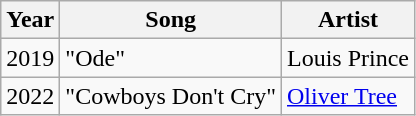<table class="wikitable sortable">
<tr>
<th>Year</th>
<th>Song</th>
<th>Artist</th>
</tr>
<tr>
<td>2019</td>
<td>"Ode"</td>
<td>Louis Prince</td>
</tr>
<tr>
<td>2022</td>
<td>"Cowboys Don't Cry"</td>
<td><a href='#'>Oliver Tree</a></td>
</tr>
</table>
